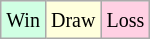<table class="wikitable">
<tr>
<td style="background-color: #d0ffe3;"><small>Win</small></td>
<td style="background-color: #ffffdd;"><small>Draw</small></td>
<td style="background-color: #ffd0e3;"><small>Loss</small></td>
</tr>
</table>
